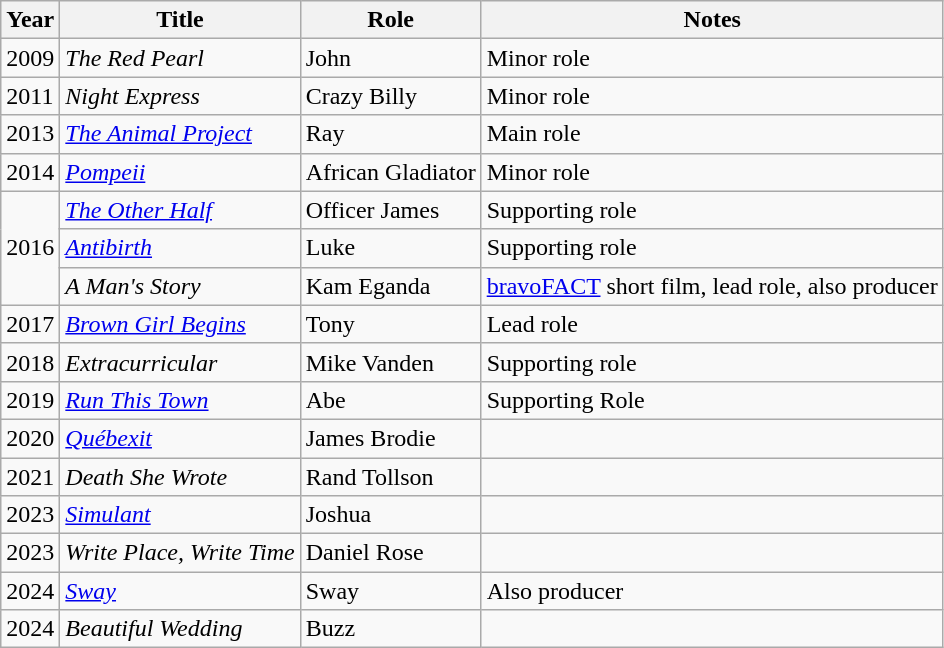<table class="wikitable sortable">
<tr>
<th>Year</th>
<th>Title</th>
<th>Role</th>
<th class="unsortable">Notes</th>
</tr>
<tr>
<td>2009</td>
<td data-sort-value="Red Pearl, The"><em>The Red Pearl</em></td>
<td>John</td>
<td>Minor role</td>
</tr>
<tr>
<td>2011</td>
<td><em>Night Express</em></td>
<td>Crazy Billy</td>
<td>Minor role</td>
</tr>
<tr>
<td>2013</td>
<td data-sort-value="Animal Project, The"><em><a href='#'>The Animal Project</a></em></td>
<td>Ray</td>
<td>Main role</td>
</tr>
<tr>
<td>2014</td>
<td><em><a href='#'>Pompeii</a></em></td>
<td>African Gladiator</td>
<td>Minor role</td>
</tr>
<tr>
<td rowspan=3>2016</td>
<td data-sort-value="Other Half, The"><em><a href='#'>The Other Half</a></em></td>
<td>Officer James</td>
<td>Supporting role</td>
</tr>
<tr>
<td><em><a href='#'>Antibirth</a></em></td>
<td>Luke</td>
<td>Supporting role</td>
</tr>
<tr>
<td data-sort-value="Man's Story, A"><em>A Man's Story</em></td>
<td>Kam Eganda</td>
<td><a href='#'>bravoFACT</a> short film, lead role, also producer</td>
</tr>
<tr>
<td>2017</td>
<td><em><a href='#'>Brown Girl Begins</a></em></td>
<td>Tony</td>
<td>Lead role</td>
</tr>
<tr>
<td>2018</td>
<td><em>Extracurricular</em></td>
<td>Mike Vanden</td>
<td>Supporting role</td>
</tr>
<tr>
<td>2019</td>
<td><em><a href='#'>Run This Town</a></em></td>
<td>Abe</td>
<td>Supporting Role</td>
</tr>
<tr>
<td>2020</td>
<td><em><a href='#'>Québexit</a></em></td>
<td>James Brodie</td>
<td></td>
</tr>
<tr>
<td>2021</td>
<td><em>Death She Wrote </em></td>
<td>Rand Tollson</td>
<td></td>
</tr>
<tr>
<td>2023</td>
<td><em><a href='#'>Simulant</a></em></td>
<td>Joshua</td>
<td></td>
</tr>
<tr>
<td>2023</td>
<td><em>Write Place, Write Time</em></td>
<td>Daniel Rose</td>
<td></td>
</tr>
<tr>
<td>2024</td>
<td><em><a href='#'>Sway</a></em></td>
<td>Sway</td>
<td>Also producer</td>
</tr>
<tr>
<td>2024</td>
<td><em>Beautiful Wedding</em></td>
<td>Buzz</td>
<td></td>
</tr>
</table>
